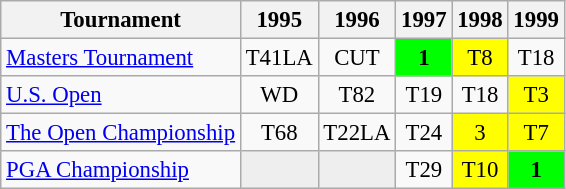<table class="wikitable" style="font-size:95%;text-align:center;">
<tr>
<th>Tournament</th>
<th>1995</th>
<th>1996</th>
<th>1997</th>
<th>1998</th>
<th>1999</th>
</tr>
<tr>
<td align=left><a href='#'>Masters Tournament</a></td>
<td>T41<span>LA</span></td>
<td>CUT</td>
<td style="background:lime;"><strong>1</strong></td>
<td style="background:yellow;">T8</td>
<td>T18</td>
</tr>
<tr>
<td align=left><a href='#'>U.S. Open</a></td>
<td>WD</td>
<td>T82</td>
<td>T19</td>
<td>T18</td>
<td style="background:yellow;">T3</td>
</tr>
<tr>
<td align=left><a href='#'>The Open Championship</a></td>
<td>T68</td>
<td>T22<span>LA</span></td>
<td>T24</td>
<td style="background:yellow;">3</td>
<td style="background:yellow;">T7</td>
</tr>
<tr>
<td align=left><a href='#'>PGA Championship</a></td>
<td style="background:#eeeeee;"></td>
<td style="background:#eeeeee;"></td>
<td>T29</td>
<td style="background:yellow;">T10</td>
<td style="background:lime;"><strong>1</strong></td>
</tr>
</table>
